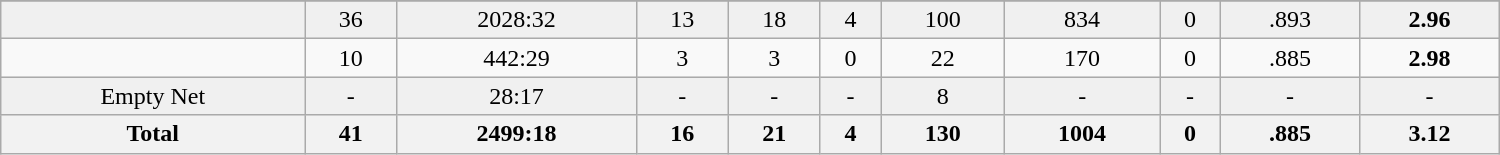<table class="wikitable sortable" width ="1000">
<tr align="center">
</tr>
<tr align="center" bgcolor="f0f0f0">
<td></td>
<td>36</td>
<td>2028:32</td>
<td>13</td>
<td>18</td>
<td>4</td>
<td>100</td>
<td>834</td>
<td>0</td>
<td>.893</td>
<td><strong>2.96</strong></td>
</tr>
<tr align="center" bgcolor="">
<td></td>
<td>10</td>
<td>442:29</td>
<td>3</td>
<td>3</td>
<td>0</td>
<td>22</td>
<td>170</td>
<td>0</td>
<td>.885</td>
<td><strong>2.98</strong></td>
</tr>
<tr align="center" bgcolor="f0f0f0">
<td>Empty Net</td>
<td>-</td>
<td>28:17</td>
<td>-</td>
<td>-</td>
<td>-</td>
<td>8</td>
<td>-</td>
<td>-</td>
<td>-</td>
<td>-</td>
</tr>
<tr>
<th>Total</th>
<th>41</th>
<th>2499:18</th>
<th>16</th>
<th>21</th>
<th>4</th>
<th>130</th>
<th>1004</th>
<th>0</th>
<th>.885</th>
<th>3.12</th>
</tr>
</table>
